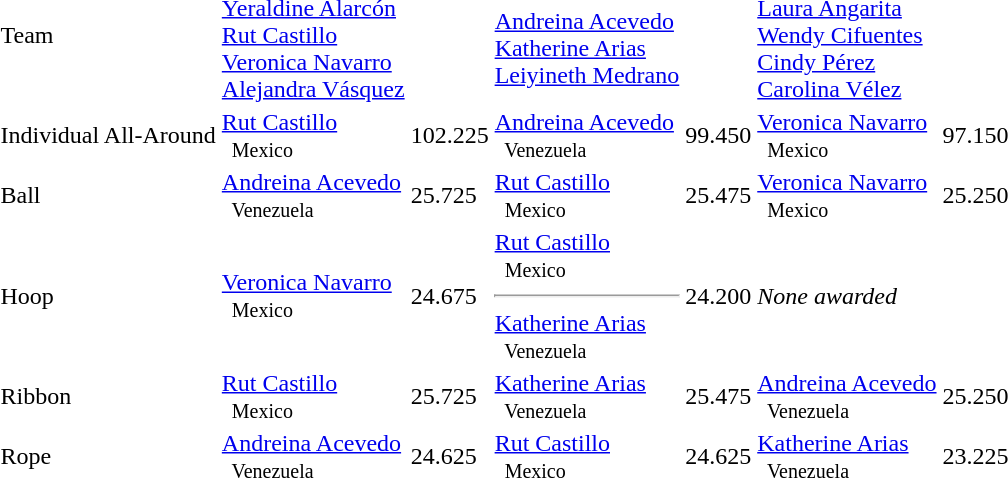<table>
<tr>
<td>Team</td>
<td> <br><a href='#'>Yeraldine Alarcón</a><br><a href='#'>Rut Castillo</a><br><a href='#'>Veronica Navarro</a><br><a href='#'>Alejandra Vásquez</a></td>
<td></td>
<td> <br><a href='#'>Andreina Acevedo</a><br><a href='#'>Katherine Arias</a><br><a href='#'>Leiyineth Medrano</a></td>
<td></td>
<td> <br><a href='#'>Laura Angarita</a><br><a href='#'>Wendy Cifuentes</a><br><a href='#'>Cindy Pérez</a><br><a href='#'>Carolina Vélez</a></td>
<td></td>
</tr>
<tr>
<td>Individual All-Around</td>
<td><a href='#'>Rut Castillo</a> <small><br>    Mexico </small></td>
<td>102.225</td>
<td><a href='#'>Andreina Acevedo</a> <small><br>    Venezuela </small></td>
<td>99.450</td>
<td><a href='#'>Veronica Navarro</a> <small><br>    Mexico </small></td>
<td>97.150</td>
</tr>
<tr>
<td>Ball</td>
<td><a href='#'>Andreina Acevedo</a> <small><br>    Venezuela </small></td>
<td>25.725</td>
<td><a href='#'>Rut Castillo</a> <small><br>    Mexico </small></td>
<td>25.475</td>
<td><a href='#'>Veronica Navarro</a> <small><br>    Mexico </small></td>
<td>25.250</td>
</tr>
<tr>
<td>Hoop</td>
<td><a href='#'>Veronica Navarro</a> <small><br>    Mexico </small></td>
<td>24.675</td>
<td><a href='#'>Rut Castillo</a> <small><br>   Mexico </small><hr><a href='#'>Katherine Arias</a> <small><br>    Venezuela</small></td>
<td>24.200</td>
<td colspan=2><em>None awarded</em></td>
</tr>
<tr>
<td>Ribbon</td>
<td><a href='#'>Rut Castillo</a> <small><br>    Mexico </small></td>
<td>25.725</td>
<td><a href='#'>Katherine Arias</a> <small><br>    Venezuela </small></td>
<td>25.475</td>
<td><a href='#'>Andreina Acevedo</a> <small><br>    Venezuela </small></td>
<td>25.250</td>
</tr>
<tr>
<td>Rope</td>
<td><a href='#'>Andreina Acevedo</a> <small><br>    Venezuela </small></td>
<td>24.625</td>
<td><a href='#'>Rut Castillo</a> <small><br>    Mexico </small></td>
<td>24.625</td>
<td><a href='#'>Katherine Arias</a> <small><br>    Venezuela </small></td>
<td>23.225</td>
</tr>
</table>
